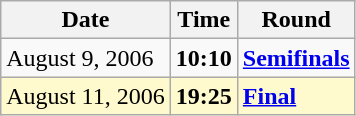<table class="wikitable">
<tr>
<th>Date</th>
<th>Time</th>
<th>Round</th>
</tr>
<tr>
<td>August 9, 2006</td>
<td><strong>10:10</strong></td>
<td><strong><a href='#'>Semifinals</a></strong></td>
</tr>
<tr style=background:lemonchiffon>
<td>August 11, 2006</td>
<td><strong>19:25</strong></td>
<td><strong><a href='#'>Final</a></strong></td>
</tr>
</table>
